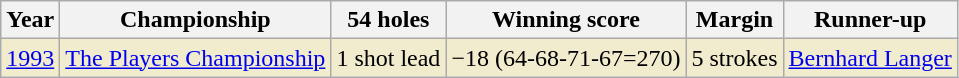<table class="wikitable">
<tr>
<th>Year</th>
<th>Championship</th>
<th>54 holes</th>
<th>Winning score</th>
<th>Margin</th>
<th>Runner-up</th>
</tr>
<tr style="background:#f2ecce;">
<td><a href='#'>1993</a></td>
<td><a href='#'>The Players Championship</a></td>
<td>1 shot lead</td>
<td>−18 (64-68-71-67=270)</td>
<td>5 strokes</td>
<td> <a href='#'>Bernhard Langer</a></td>
</tr>
</table>
